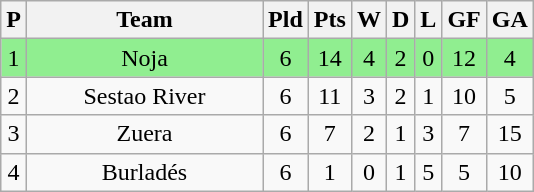<table class="wikitable sortable" style="text-align: center;">
<tr>
<th align="center">P</th>
<th width=150>Team</th>
<th align="center">Pld</th>
<th align="center">Pts</th>
<th align="center">W</th>
<th align="center">D</th>
<th align="center">L</th>
<th align="center">GF</th>
<th align="center">GA</th>
</tr>
<tr align=center style="background:#90EE90;">
<td>1</td>
<td>Noja</td>
<td>6</td>
<td>14</td>
<td>4</td>
<td>2</td>
<td>0</td>
<td>12</td>
<td>4</td>
</tr>
<tr>
<td>2</td>
<td>Sestao River</td>
<td>6</td>
<td>11</td>
<td>3</td>
<td>2</td>
<td>1</td>
<td>10</td>
<td>5</td>
</tr>
<tr>
<td>3</td>
<td>Zuera</td>
<td>6</td>
<td>7</td>
<td>2</td>
<td>1</td>
<td>3</td>
<td>7</td>
<td>15</td>
</tr>
<tr>
<td>4</td>
<td>Burladés</td>
<td>6</td>
<td>1</td>
<td>0</td>
<td>1</td>
<td>5</td>
<td>5</td>
<td>10</td>
</tr>
</table>
